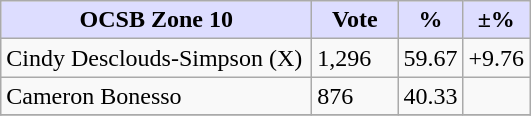<table class="wikitable">
<tr>
<th style="background:#DDDDFF" width="200px">OCSB Zone 10</th>
<th style="background:#DDDDFF" width="50px">Vote</th>
<th style="background:#DDDDFF" width="30px">%</th>
<th style="background:#DDDDFF" width="30px">±%</th>
</tr>
<tr>
<td>Cindy Desclouds-Simpson (X)</td>
<td>1,296</td>
<td>59.67</td>
<td>+9.76</td>
</tr>
<tr>
<td>Cameron Bonesso</td>
<td>876</td>
<td>40.33</td>
<td></td>
</tr>
<tr>
</tr>
</table>
